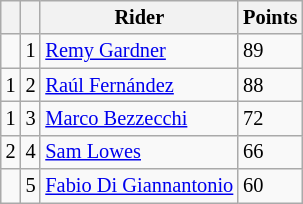<table class="wikitable" style="font-size: 85%;">
<tr>
<th></th>
<th></th>
<th>Rider</th>
<th>Points</th>
</tr>
<tr>
<td></td>
<td align=center>1</td>
<td> <a href='#'>Remy Gardner</a></td>
<td align=left>89</td>
</tr>
<tr>
<td> 1</td>
<td align=center>2</td>
<td> <a href='#'>Raúl Fernández</a></td>
<td align=left>88</td>
</tr>
<tr>
<td> 1</td>
<td align=center>3</td>
<td> <a href='#'>Marco Bezzecchi</a></td>
<td align=left>72</td>
</tr>
<tr>
<td> 2</td>
<td align=center>4</td>
<td> <a href='#'>Sam Lowes</a></td>
<td align=left>66</td>
</tr>
<tr>
<td></td>
<td align=center>5</td>
<td> <a href='#'>Fabio Di Giannantonio</a></td>
<td align=left>60</td>
</tr>
</table>
